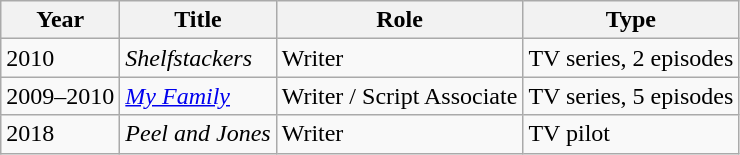<table class=wikitable>
<tr>
<th>Year</th>
<th>Title</th>
<th>Role</th>
<th>Type</th>
</tr>
<tr>
<td>2010</td>
<td><em>Shelfstackers</em></td>
<td>Writer</td>
<td>TV series, 2 episodes</td>
</tr>
<tr>
<td>2009–2010</td>
<td><em><a href='#'>My Family</a></em></td>
<td>Writer / Script Associate</td>
<td>TV series, 5 episodes</td>
</tr>
<tr>
<td>2018</td>
<td><em>Peel and Jones</em></td>
<td>Writer</td>
<td>TV pilot</td>
</tr>
</table>
